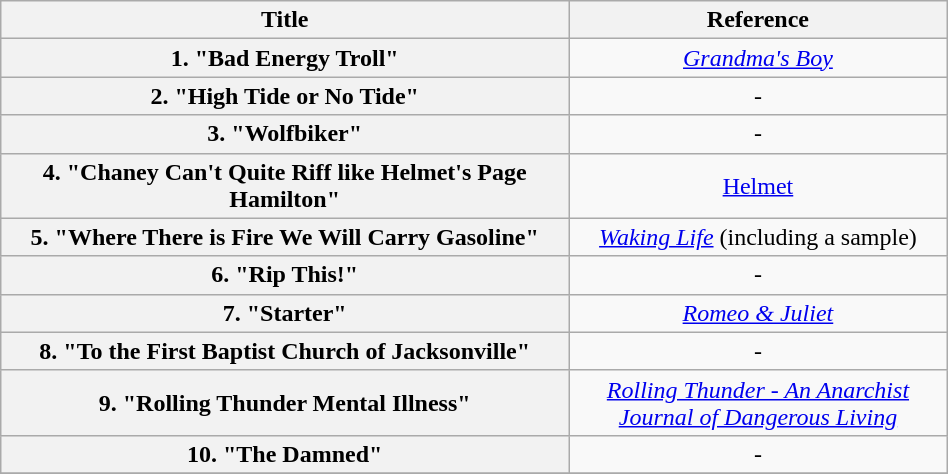<table class="wikitable" style="text-align:center" width=50%>
<tr>
<th rowspan="1" width="30%">Title</th>
<th colspan="1" width="20%">Reference</th>
</tr>
<tr>
<th>1. "Bad Energy Troll"</th>
<td colspan="1"><em><a href='#'>Grandma's Boy</a></em></td>
</tr>
<tr>
<th>2. "High Tide or No Tide"</th>
<td colspan="1"><em>-</em></td>
</tr>
<tr>
<th>3. "Wolfbiker"</th>
<td colspan="1"><em>-</em></td>
</tr>
<tr>
<th>4. "Chaney Can't Quite Riff like Helmet's Page Hamilton"</th>
<td colspan="1"><a href='#'>Helmet</a></td>
</tr>
<tr>
<th>5. "Where There is Fire We Will Carry Gasoline"</th>
<td colspan="1"><em><a href='#'>Waking Life</a></em> (including a sample)</td>
</tr>
<tr>
<th>6. "Rip This!"</th>
<td colspan="1"><em>-</em></td>
</tr>
<tr>
<th>7. "Starter"</th>
<td colspan="1"><em><a href='#'>Romeo & Juliet</a></em></td>
</tr>
<tr>
<th>8. "To the First Baptist Church of Jacksonville"</th>
<td colspan="1"><em>-</em></td>
</tr>
<tr>
<th>9. "Rolling Thunder Mental Illness"</th>
<td colspan="1"><em><a href='#'>Rolling Thunder - An Anarchist Journal of Dangerous Living</a></em></td>
</tr>
<tr>
<th>10. "The Damned"</th>
<td colspan="1"><em>-</em></td>
</tr>
<tr>
</tr>
</table>
